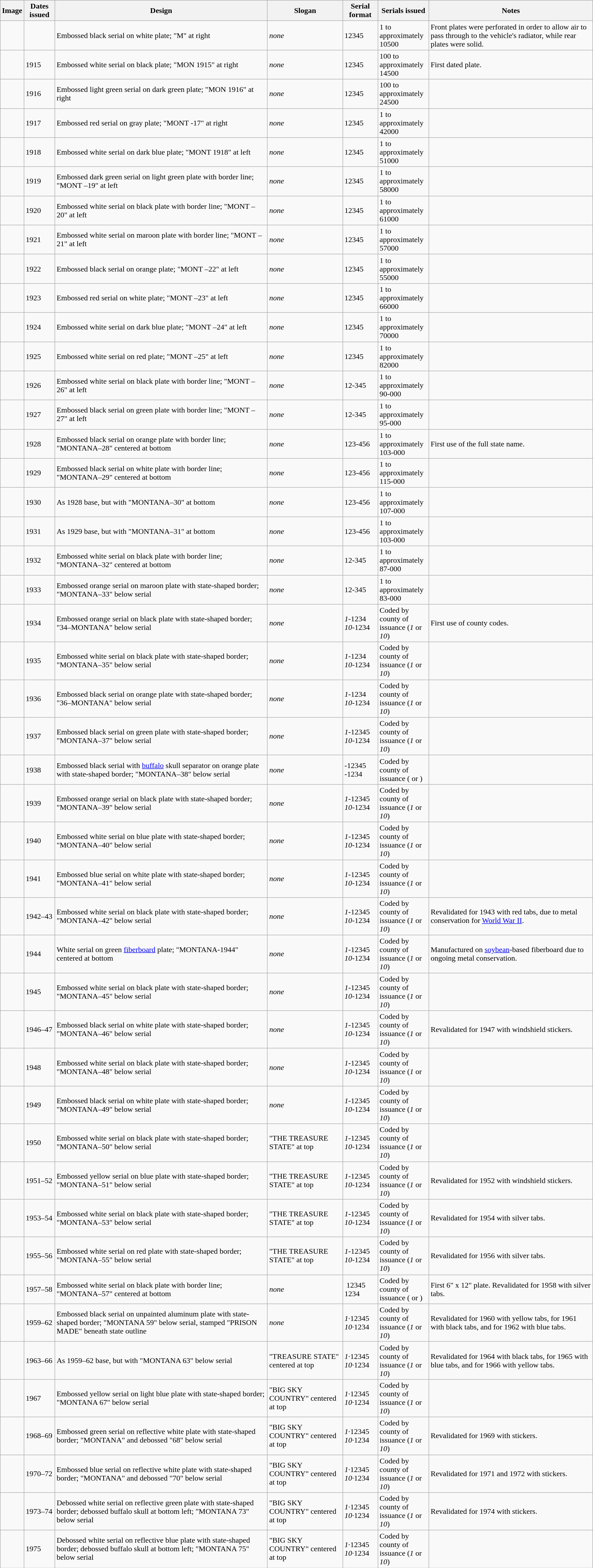<table class="wikitable">
<tr>
<th>Image</th>
<th>Dates issued</th>
<th>Design</th>
<th>Slogan</th>
<th>Serial format</th>
<th style="width:100px;">Serials issued</th>
<th>Notes</th>
</tr>
<tr>
<td></td>
<td></td>
<td>Embossed black serial on white plate; "M" at right</td>
<td><em>none</em></td>
<td>12345</td>
<td>1 to approximately 10500</td>
<td>Front plates were perforated in order to allow air to pass through to the vehicle's radiator, while rear plates were solid.</td>
</tr>
<tr>
<td></td>
<td>1915</td>
<td>Embossed white serial on black plate; "MON 1915" at right</td>
<td><em>none</em></td>
<td>12345</td>
<td>100 to approximately 14500</td>
<td>First dated plate.</td>
</tr>
<tr>
<td></td>
<td>1916</td>
<td>Embossed light green serial on dark green plate; "MON 1916" at right</td>
<td><em>none</em></td>
<td>12345</td>
<td>100 to approximately 24500</td>
<td></td>
</tr>
<tr>
<td></td>
<td>1917</td>
<td>Embossed red serial on gray plate; "MONT -17" at right</td>
<td><em>none</em></td>
<td>12345</td>
<td>1 to approximately 42000</td>
<td></td>
</tr>
<tr>
<td></td>
<td>1918</td>
<td>Embossed white serial on dark blue plate; "MONT 1918" at left</td>
<td><em>none</em></td>
<td>12345</td>
<td>1 to approximately 51000</td>
<td></td>
</tr>
<tr>
<td></td>
<td>1919</td>
<td>Embossed dark green serial on light green plate with border line; "MONT –19" at left</td>
<td><em>none</em></td>
<td>12345</td>
<td>1 to approximately 58000</td>
<td></td>
</tr>
<tr>
<td></td>
<td>1920</td>
<td>Embossed white serial on black plate with border line; "MONT –20" at left</td>
<td><em>none</em></td>
<td>12345</td>
<td>1 to approximately 61000</td>
<td></td>
</tr>
<tr>
<td></td>
<td>1921</td>
<td>Embossed white serial on maroon plate with border line; "MONT –21" at left</td>
<td><em>none</em></td>
<td>12345</td>
<td>1 to approximately 57000</td>
<td></td>
</tr>
<tr>
<td></td>
<td>1922</td>
<td>Embossed black serial on orange plate; "MONT –22" at left</td>
<td><em>none</em></td>
<td>12345</td>
<td>1 to approximately 55000</td>
<td></td>
</tr>
<tr>
<td></td>
<td>1923</td>
<td>Embossed red serial on white plate; "MONT –23" at left</td>
<td><em>none</em></td>
<td>12345</td>
<td>1 to approximately 66000</td>
<td></td>
</tr>
<tr>
<td></td>
<td>1924</td>
<td>Embossed white serial on dark blue plate; "MONT –24" at left</td>
<td><em>none</em></td>
<td>12345</td>
<td>1 to approximately 70000</td>
<td></td>
</tr>
<tr>
<td></td>
<td>1925</td>
<td>Embossed white serial on red plate; "MONT –25" at left</td>
<td><em>none</em></td>
<td>12345</td>
<td>1 to approximately 82000</td>
<td></td>
</tr>
<tr>
<td></td>
<td>1926</td>
<td>Embossed white serial on black plate with border line; "MONT –26" at left</td>
<td><em>none</em></td>
<td>12-345</td>
<td>1 to approximately 90-000</td>
<td></td>
</tr>
<tr>
<td></td>
<td>1927</td>
<td>Embossed black serial on green plate with border line; "MONT –27" at left</td>
<td><em>none</em></td>
<td>12-345</td>
<td>1 to approximately 95-000</td>
<td></td>
</tr>
<tr>
<td></td>
<td>1928</td>
<td>Embossed black serial on orange plate with border line; "MONTANA–28" centered at bottom</td>
<td><em>none</em></td>
<td>123-456</td>
<td>1 to approximately 103-000</td>
<td>First use of the full state name.</td>
</tr>
<tr>
<td></td>
<td>1929</td>
<td>Embossed black serial on white plate with border line; "MONTANA–29" centered at bottom</td>
<td><em>none</em></td>
<td>123-456</td>
<td>1 to approximately 115-000</td>
<td></td>
</tr>
<tr>
<td></td>
<td>1930</td>
<td>As 1928 base, but with "MONTANA–30" at bottom</td>
<td><em>none</em></td>
<td>123-456</td>
<td>1 to approximately 107-000</td>
<td></td>
</tr>
<tr>
<td></td>
<td>1931</td>
<td>As 1929 base, but with "MONTANA–31" at bottom</td>
<td><em>none</em></td>
<td>123-456</td>
<td>1 to approximately 103-000</td>
<td></td>
</tr>
<tr>
<td></td>
<td>1932</td>
<td>Embossed white serial on black plate with border line; "MONTANA–32" centered at bottom</td>
<td><em>none</em></td>
<td>12-345</td>
<td>1 to approximately 87-000</td>
<td></td>
</tr>
<tr>
<td></td>
<td>1933</td>
<td>Embossed orange serial on maroon plate with state-shaped border; "MONTANA–33" below serial</td>
<td><em>none</em></td>
<td>12-345</td>
<td>1 to approximately 83-000</td>
<td></td>
</tr>
<tr>
<td></td>
<td>1934</td>
<td>Embossed orange serial on black plate with state-shaped border; "34–MONTANA" below serial</td>
<td><em>none</em></td>
<td><em>1</em>-1234<br><em>10</em>-1234</td>
<td>Coded by county of issuance (<em>1</em> or <em>10</em>)</td>
<td>First use of county codes.</td>
</tr>
<tr>
<td></td>
<td>1935</td>
<td>Embossed white serial on black plate with state-shaped border; "MONTANA–35" below serial</td>
<td><em>none</em></td>
<td><em>1</em>-1234<br><em>10</em>-1234</td>
<td>Coded by county of issuance (<em>1</em> or <em>10</em>)</td>
<td></td>
</tr>
<tr>
<td></td>
<td>1936</td>
<td>Embossed black serial on orange plate with state-shaped border; "36–MONTANA" below serial</td>
<td><em>none</em></td>
<td><em>1</em>-1234<br><em>10</em>-1234</td>
<td>Coded by county of issuance (<em>1</em> or <em>10</em>)</td>
<td></td>
</tr>
<tr>
<td></td>
<td>1937</td>
<td>Embossed black serial on green plate with state-shaped border; "MONTANA–37" below serial</td>
<td><em>none</em></td>
<td><em>1</em>-12345<br><em>10</em>-1234</td>
<td>Coded by county of issuance (<em>1</em> or <em>10</em>)</td>
<td></td>
</tr>
<tr>
<td></td>
<td>1938</td>
<td>Embossed black serial with <a href='#'>buffalo</a> skull separator on orange plate with state-shaped border; "MONTANA–38" below serial</td>
<td><em>none</em></td>
<td>-12345<br>-1234</td>
<td>Coded by county of issuance ( or )</td>
<td></td>
</tr>
<tr>
<td></td>
<td>1939</td>
<td>Embossed orange serial on black plate with state-shaped border; "MONTANA–39" below serial</td>
<td><em>none</em></td>
<td><em>1</em>-12345<br><em>10</em>-1234</td>
<td>Coded by county of issuance (<em>1</em> or <em>10</em>)</td>
<td></td>
</tr>
<tr>
<td></td>
<td>1940</td>
<td>Embossed white serial on blue plate with state-shaped border; "MONTANA–40" below serial</td>
<td><em>none</em></td>
<td><em>1</em>-12345<br><em>10</em>-1234</td>
<td>Coded by county of issuance (<em>1</em> or <em>10</em>)</td>
<td></td>
</tr>
<tr>
<td></td>
<td>1941</td>
<td>Embossed blue serial on white plate with state-shaped border; "MONTANA–41" below serial</td>
<td><em>none</em></td>
<td><em>1</em>-12345<br><em>10</em>-1234</td>
<td>Coded by county of issuance (<em>1</em> or <em>10</em>)</td>
<td></td>
</tr>
<tr>
<td></td>
<td>1942–43</td>
<td>Embossed white serial on black plate with state-shaped border; "MONTANA–42" below serial</td>
<td><em>none</em></td>
<td><em>1</em>-12345<br><em>10</em>-1234</td>
<td>Coded by county of issuance (<em>1</em> or <em>10</em>)</td>
<td>Revalidated for 1943 with red tabs, due to metal conservation for <a href='#'>World War II</a>.</td>
</tr>
<tr>
<td></td>
<td>1944</td>
<td>White serial on green <a href='#'>fiberboard</a> plate; "MONTANA-1944" centered at bottom</td>
<td><em>none</em></td>
<td><em>1</em>-12345<br><em>10</em>-1234</td>
<td>Coded by county of issuance (<em>1</em> or <em>10</em>)</td>
<td>Manufactured on <a href='#'>soybean</a>-based fiberboard due to ongoing metal conservation.</td>
</tr>
<tr>
<td></td>
<td>1945</td>
<td>Embossed white serial on black plate with state-shaped border; "MONTANA–45" below serial</td>
<td><em>none</em></td>
<td><em>1</em>-12345<br><em>10</em>-1234</td>
<td>Coded by county of issuance (<em>1</em> or <em>10</em>)</td>
<td></td>
</tr>
<tr>
<td></td>
<td>1946–47</td>
<td>Embossed black serial on white plate with state-shaped border; "MONTANA–46" below serial</td>
<td><em>none</em></td>
<td><em>1</em>-12345<br><em>10</em>-1234</td>
<td>Coded by county of issuance (<em>1</em> or <em>10</em>)</td>
<td>Revalidated for 1947 with windshield stickers.</td>
</tr>
<tr>
<td></td>
<td>1948</td>
<td>Embossed white serial on black plate with state-shaped border; "MONTANA–48" below serial</td>
<td><em>none</em></td>
<td><em>1</em>-12345<br><em>10</em>-1234</td>
<td>Coded by county of issuance (<em>1</em> or <em>10</em>)</td>
<td></td>
</tr>
<tr>
<td></td>
<td>1949</td>
<td>Embossed black serial on white plate with state-shaped border; "MONTANA–49" below serial</td>
<td><em>none</em></td>
<td><em>1</em>-12345<br><em>10</em>-1234</td>
<td>Coded by county of issuance (<em>1</em> or <em>10</em>)</td>
<td></td>
</tr>
<tr>
<td></td>
<td>1950</td>
<td>Embossed white serial on black plate with state-shaped border; "MONTANA–50" below serial</td>
<td>"THE TREASURE STATE" at top</td>
<td><em>1</em>-12345<br><em>10</em>-1234</td>
<td>Coded by county of issuance (<em>1</em> or <em>10</em>)</td>
<td></td>
</tr>
<tr>
<td></td>
<td>1951–52</td>
<td>Embossed yellow serial on blue plate with state-shaped border; "MONTANA–51" below serial</td>
<td>"THE TREASURE STATE" at top</td>
<td><em>1</em>-12345<br><em>10</em>-1234</td>
<td>Coded by county of issuance (<em>1</em> or <em>10</em>)</td>
<td>Revalidated for 1952 with windshield stickers.</td>
</tr>
<tr>
<td></td>
<td>1953–54</td>
<td>Embossed white serial on black plate with state-shaped border; "MONTANA–53" below serial</td>
<td>"THE TREASURE STATE" at top</td>
<td><em>1</em>-12345<br><em>10</em>-1234</td>
<td>Coded by county of issuance (<em>1</em> or <em>10</em>)</td>
<td>Revalidated for 1954 with silver tabs.</td>
</tr>
<tr>
<td></td>
<td>1955–56</td>
<td>Embossed white serial on red plate with state-shaped border; "MONTANA–55" below serial</td>
<td>"THE TREASURE STATE" at top</td>
<td><em>1</em>-12345<br><em>10</em>-1234</td>
<td>Coded by county of issuance (<em>1</em> or <em>10</em>)</td>
<td>Revalidated for 1956 with silver tabs.</td>
</tr>
<tr>
<td></td>
<td>1957–58</td>
<td>Embossed white serial on black plate with border line; "MONTANA–57" centered at bottom</td>
<td><em>none</em></td>
<td> 12345<br> 1234</td>
<td>Coded by county of issuance ( or )</td>
<td>First 6" x 12" plate. Revalidated for 1958 with silver tabs.</td>
</tr>
<tr>
<td></td>
<td>1959–62</td>
<td>Embossed black serial on unpainted aluminum plate with state-shaped border; "MONTANA 59" below serial, stamped "PRISON MADE" beneath state outline</td>
<td><em>none</em></td>
<td><em>1</em>·12345<br><em>10</em>·1234</td>
<td>Coded by county of issuance (<em>1</em> or <em>10</em>)</td>
<td>Revalidated for 1960 with yellow tabs, for 1961 with black tabs, and for 1962 with blue tabs.</td>
</tr>
<tr>
<td></td>
<td>1963–66</td>
<td>As 1959–62 base, but with "MONTANA 63" below serial</td>
<td>"TREASURE STATE" centered at top</td>
<td><em>1</em>·12345<br><em>10</em>·1234</td>
<td>Coded by county of issuance (<em>1</em> or <em>10</em>)</td>
<td>Revalidated for 1964 with black tabs, for 1965 with blue tabs, and for 1966 with yellow tabs.</td>
</tr>
<tr>
<td></td>
<td>1967</td>
<td>Embossed yellow serial on light blue plate with state-shaped border; "MONTANA 67" below serial</td>
<td>"BIG SKY COUNTRY" centered at top</td>
<td><em>1</em>·12345<br><em>10</em>·1234</td>
<td>Coded by county of issuance (<em>1</em> or <em>10</em>)</td>
<td></td>
</tr>
<tr>
<td></td>
<td>1968–69</td>
<td>Embossed green serial on reflective white plate with state-shaped border; "MONTANA" and debossed "68" below serial</td>
<td>"BIG SKY COUNTRY" centered at top</td>
<td><em>1</em>·12345<br><em>10</em>·1234</td>
<td>Coded by county of issuance (<em>1</em> or <em>10</em>)</td>
<td>Revalidated for 1969 with stickers.</td>
</tr>
<tr>
<td></td>
<td>1970–72</td>
<td>Embossed blue serial on reflective white plate with state-shaped border; "MONTANA" and debossed "70" below serial</td>
<td>"BIG SKY COUNTRY" centered at top</td>
<td><em>1</em>·12345<br><em>10</em>·1234</td>
<td>Coded by county of issuance (<em>1</em> or <em>10</em>)</td>
<td>Revalidated for 1971 and 1972 with stickers.</td>
</tr>
<tr>
<td></td>
<td>1973–74</td>
<td>Debossed white serial on reflective green plate with state-shaped border; debossed buffalo skull at bottom left; "MONTANA 73" below serial</td>
<td>"BIG SKY COUNTRY" centered at top</td>
<td><em>1</em>·12345<br><em>10</em>·1234</td>
<td>Coded by county of issuance (<em>1</em> or <em>10</em>)</td>
<td>Revalidated for 1974 with stickers.</td>
</tr>
<tr>
<td></td>
<td>1975</td>
<td>Debossed white serial on reflective blue plate with state-shaped border; debossed buffalo skull at bottom left; "MONTANA 75" below serial</td>
<td>"BIG SKY COUNTRY" centered at top</td>
<td><em>1</em>·12345<br><em>10</em>·1234</td>
<td>Coded by county of issuance (<em>1</em> or <em>10</em>)</td>
<td></td>
</tr>
</table>
